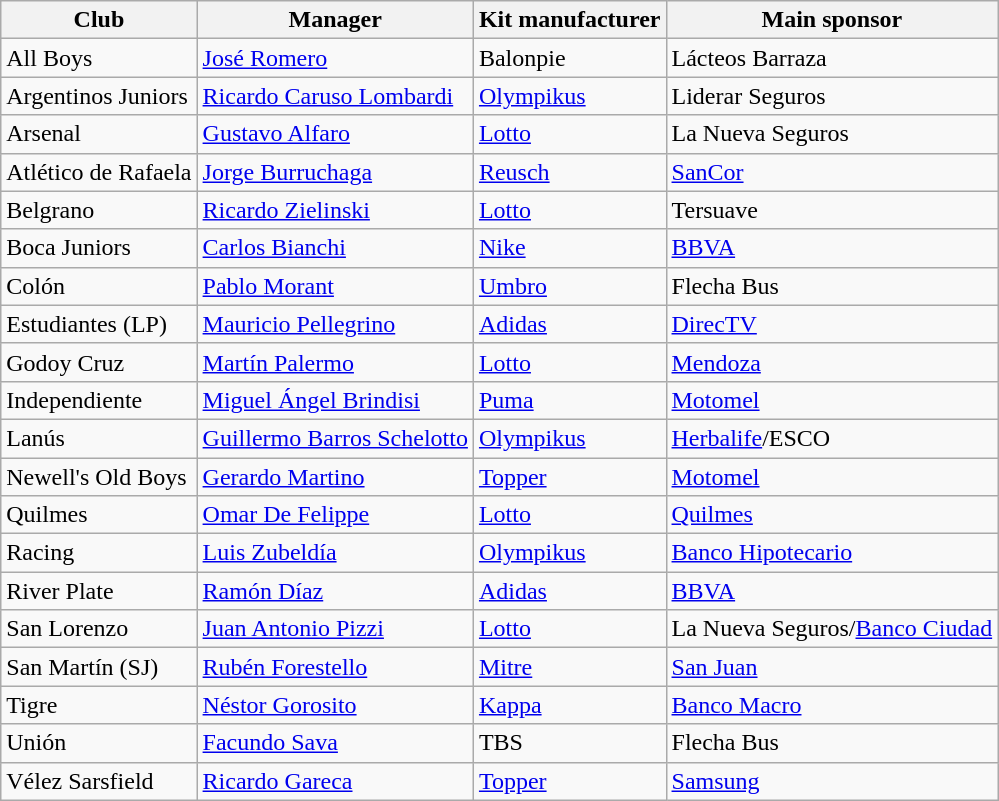<table class="wikitable sortable">
<tr>
<th class="unsortable">Club</th>
<th class="unsortable">Manager</th>
<th>Kit manufacturer</th>
<th>Main sponsor</th>
</tr>
<tr>
<td>All Boys</td>
<td> <a href='#'>José Romero</a></td>
<td>Balonpie</td>
<td>Lácteos Barraza</td>
</tr>
<tr>
<td>Argentinos Juniors</td>
<td> <a href='#'>Ricardo Caruso Lombardi</a></td>
<td><a href='#'>Olympikus</a></td>
<td>Liderar Seguros</td>
</tr>
<tr>
<td>Arsenal</td>
<td> <a href='#'>Gustavo Alfaro</a></td>
<td><a href='#'>Lotto</a></td>
<td>La Nueva Seguros</td>
</tr>
<tr>
<td>Atlético de Rafaela</td>
<td> <a href='#'>Jorge Burruchaga</a></td>
<td><a href='#'>Reusch</a></td>
<td><a href='#'>SanCor</a></td>
</tr>
<tr>
<td>Belgrano</td>
<td> <a href='#'>Ricardo Zielinski</a></td>
<td><a href='#'>Lotto</a></td>
<td>Tersuave</td>
</tr>
<tr>
<td>Boca Juniors</td>
<td> <a href='#'>Carlos Bianchi</a></td>
<td><a href='#'>Nike</a></td>
<td><a href='#'>BBVA</a></td>
</tr>
<tr>
<td>Colón</td>
<td> <a href='#'>Pablo Morant</a></td>
<td><a href='#'>Umbro</a></td>
<td>Flecha Bus</td>
</tr>
<tr>
<td>Estudiantes (LP)</td>
<td> <a href='#'>Mauricio Pellegrino</a></td>
<td><a href='#'>Adidas</a></td>
<td><a href='#'>DirecTV</a></td>
</tr>
<tr>
<td>Godoy Cruz</td>
<td> <a href='#'>Martín Palermo</a></td>
<td><a href='#'>Lotto</a></td>
<td><a href='#'>Mendoza</a></td>
</tr>
<tr>
<td>Independiente</td>
<td> <a href='#'>Miguel Ángel Brindisi</a></td>
<td><a href='#'>Puma</a></td>
<td><a href='#'>Motomel</a></td>
</tr>
<tr>
<td>Lanús</td>
<td> <a href='#'>Guillermo Barros Schelotto</a></td>
<td><a href='#'>Olympikus</a></td>
<td><a href='#'>Herbalife</a>/ESCO</td>
</tr>
<tr>
<td>Newell's Old Boys</td>
<td> <a href='#'>Gerardo Martino</a></td>
<td><a href='#'>Topper</a></td>
<td><a href='#'>Motomel</a></td>
</tr>
<tr>
<td>Quilmes</td>
<td> <a href='#'>Omar De Felippe</a></td>
<td><a href='#'>Lotto</a></td>
<td><a href='#'>Quilmes</a></td>
</tr>
<tr>
<td>Racing</td>
<td> <a href='#'>Luis Zubeldía</a></td>
<td><a href='#'>Olympikus</a></td>
<td><a href='#'>Banco Hipotecario</a></td>
</tr>
<tr>
<td>River Plate</td>
<td> <a href='#'>Ramón Díaz</a></td>
<td><a href='#'>Adidas</a></td>
<td><a href='#'>BBVA</a></td>
</tr>
<tr>
<td>San Lorenzo</td>
<td> <a href='#'>Juan Antonio Pizzi</a></td>
<td><a href='#'>Lotto</a></td>
<td>La Nueva Seguros/<a href='#'>Banco Ciudad</a></td>
</tr>
<tr>
<td>San Martín (SJ)</td>
<td> <a href='#'>Rubén Forestello</a></td>
<td><a href='#'>Mitre</a></td>
<td><a href='#'>San Juan</a></td>
</tr>
<tr>
<td>Tigre</td>
<td> <a href='#'>Néstor Gorosito</a></td>
<td><a href='#'>Kappa</a></td>
<td><a href='#'>Banco Macro</a></td>
</tr>
<tr>
<td>Unión</td>
<td> <a href='#'>Facundo Sava</a></td>
<td>TBS</td>
<td>Flecha Bus</td>
</tr>
<tr>
<td>Vélez Sarsfield</td>
<td> <a href='#'>Ricardo Gareca</a></td>
<td><a href='#'>Topper</a></td>
<td><a href='#'>Samsung</a></td>
</tr>
</table>
